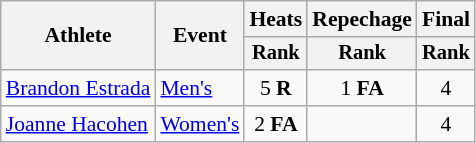<table class="wikitable" style="font-size:90%;">
<tr>
<th rowspan=2>Athlete</th>
<th rowspan=2>Event</th>
<th>Heats</th>
<th>Repechage</th>
<th>Final</th>
</tr>
<tr style="font-size:95%">
<th>Rank</th>
<th>Rank</th>
<th>Rank</th>
</tr>
<tr style="text-align:center">
<td style="text-align:left"><a href='#'>Brandon Estrada</a></td>
<td style="text-align:left"><a href='#'>Men's</a></td>
<td>5 <strong>R</strong></td>
<td>1 <strong>FA</strong></td>
<td>4</td>
</tr>
<tr style="text-align:center">
<td style="text-align:left"><a href='#'>Joanne Hacohen</a></td>
<td style="text-align:left"><a href='#'>Women's</a></td>
<td>2 <strong>FA</strong></td>
<td></td>
<td>4</td>
</tr>
</table>
